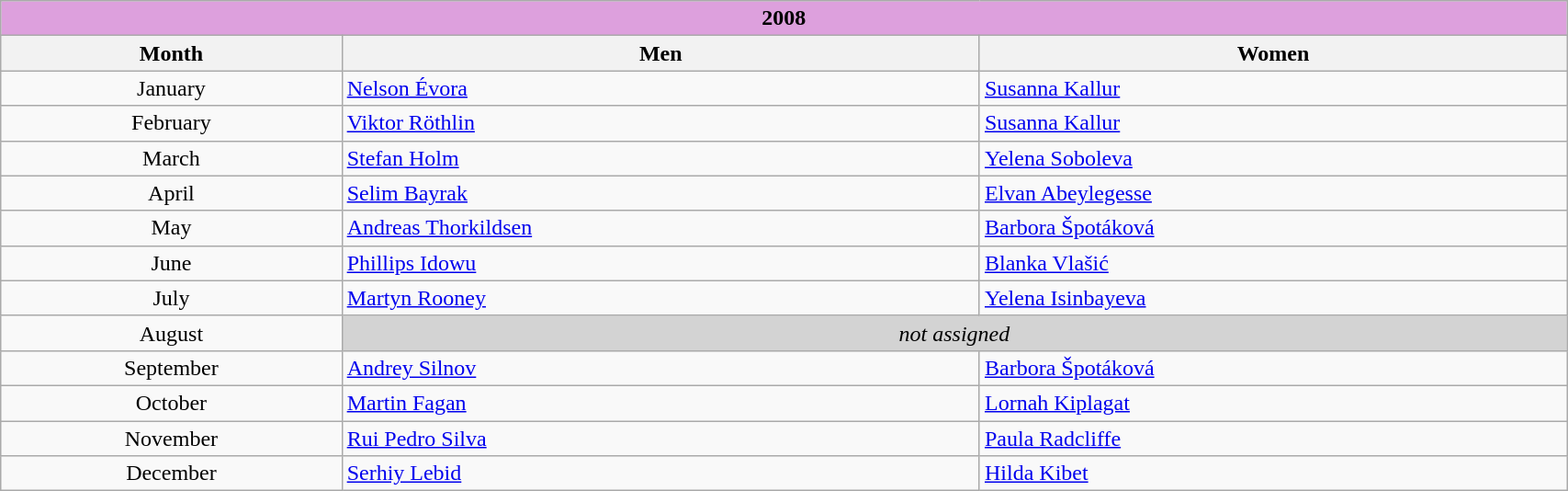<table class="wikitable" width=90% style="font-size:100%; text-align:left;">
<tr>
<td colspan=3 bgcolor=plum align=center><strong>2008</strong></td>
</tr>
<tr>
<th>Month</th>
<th>Men</th>
<th>Women</th>
</tr>
<tr>
<td align=center>January</td>
<td> <a href='#'>Nelson Évora</a></td>
<td> <a href='#'>Susanna Kallur</a></td>
</tr>
<tr>
<td align=center>February</td>
<td> <a href='#'>Viktor Röthlin</a></td>
<td> <a href='#'>Susanna Kallur</a></td>
</tr>
<tr>
<td align=center>March</td>
<td> <a href='#'>Stefan Holm</a></td>
<td> <a href='#'>Yelena Soboleva</a></td>
</tr>
<tr>
<td align=center>April</td>
<td> <a href='#'>Selim Bayrak</a></td>
<td> <a href='#'>Elvan Abeylegesse</a></td>
</tr>
<tr>
<td align=center>May</td>
<td> <a href='#'>Andreas Thorkildsen</a></td>
<td> <a href='#'>Barbora Špotáková</a></td>
</tr>
<tr>
<td align=center>June</td>
<td> <a href='#'>Phillips Idowu</a></td>
<td> <a href='#'>Blanka Vlašić</a></td>
</tr>
<tr>
<td align=center>July</td>
<td> <a href='#'>Martyn Rooney</a></td>
<td> <a href='#'>Yelena Isinbayeva</a></td>
</tr>
<tr>
<td align=center>August</td>
<td colspan=2 bgcolor=lightgrey align=center><em>not assigned</em></td>
</tr>
<tr>
<td align=center>September</td>
<td> <a href='#'>Andrey Silnov</a></td>
<td> <a href='#'>Barbora Špotáková</a></td>
</tr>
<tr>
<td align=center>October</td>
<td> <a href='#'>Martin Fagan</a></td>
<td> <a href='#'>Lornah Kiplagat</a></td>
</tr>
<tr>
<td align=center>November</td>
<td> <a href='#'>Rui Pedro Silva</a></td>
<td> <a href='#'>Paula Radcliffe</a></td>
</tr>
<tr>
<td align=center>December</td>
<td> <a href='#'>Serhiy Lebid</a></td>
<td> <a href='#'>Hilda Kibet</a></td>
</tr>
</table>
